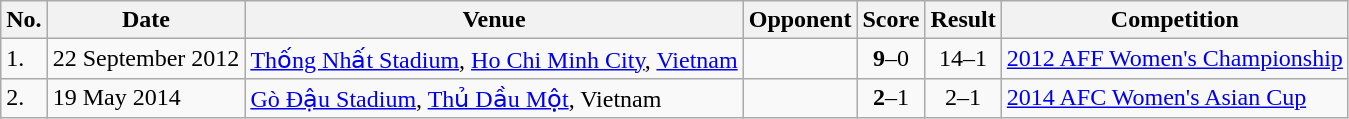<table class="wikitable">
<tr>
<th>No.</th>
<th>Date</th>
<th>Venue</th>
<th>Opponent</th>
<th>Score</th>
<th>Result</th>
<th>Competition</th>
</tr>
<tr>
<td>1.</td>
<td>22 September 2012</td>
<td><a href='#'>Thống Nhất Stadium</a>, <a href='#'>Ho Chi Minh City</a>, <a href='#'>Vietnam</a></td>
<td></td>
<td align=center><strong>9</strong>–0</td>
<td align=center>14–1</td>
<td><a href='#'>2012 AFF Women's Championship</a></td>
</tr>
<tr>
<td>2.</td>
<td>19 May 2014</td>
<td><a href='#'>Gò Đậu Stadium</a>, <a href='#'>Thủ Dầu Một</a>, Vietnam</td>
<td></td>
<td align=center><strong>2</strong>–1</td>
<td align=center>2–1</td>
<td><a href='#'>2014 AFC Women's Asian Cup</a></td>
</tr>
</table>
